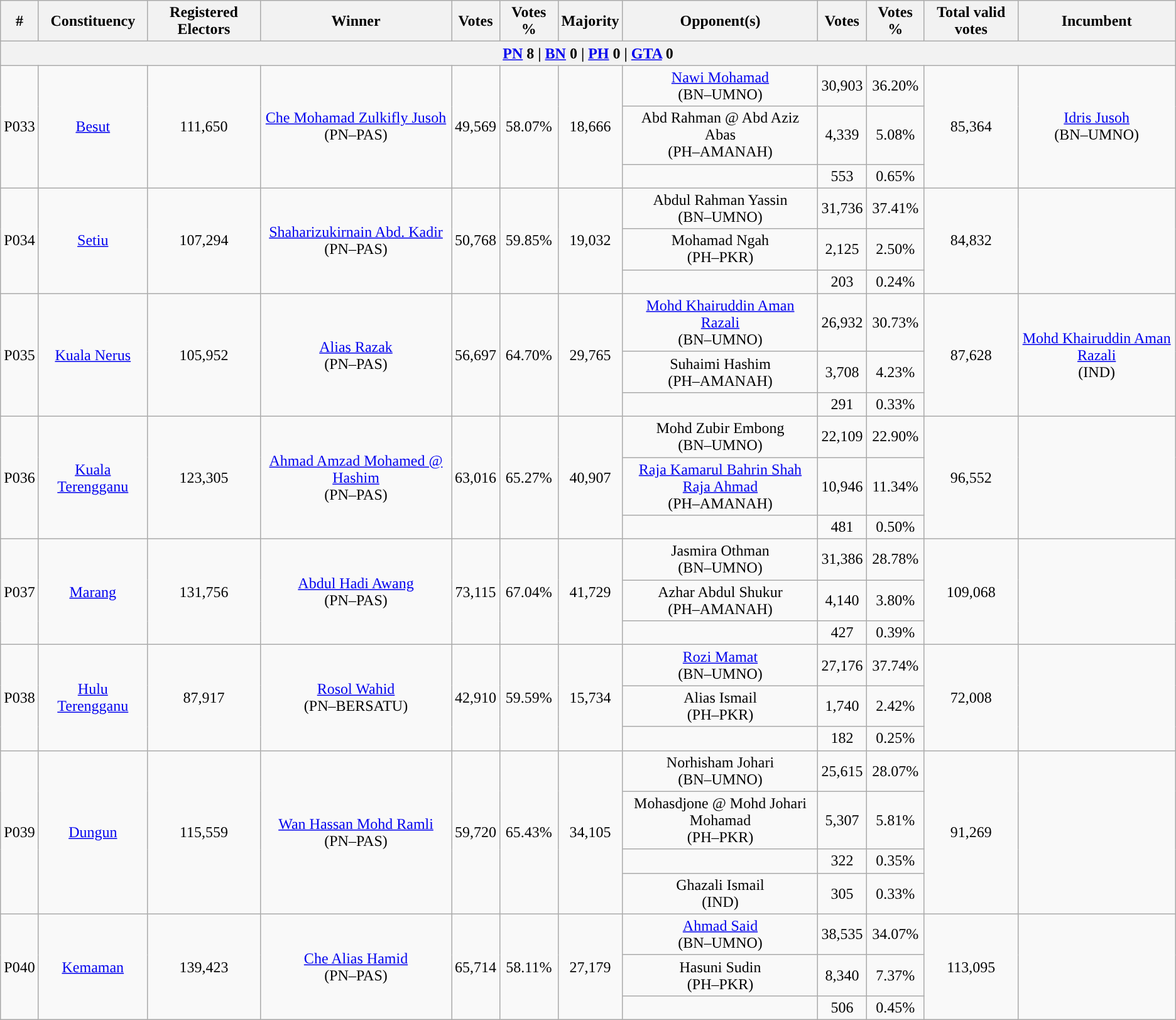<table class="wikitable sortable" style">
<tr>
<th>#</th>
<th>Constituency</th>
<th>Registered Electors</th>
<th>Winner</th>
<th>Votes</th>
<th>Votes %</th>
<th>Majority</th>
<th>Opponent(s)</th>
<th>Votes</th>
<th>Votes %</th>
<th>Total valid votes</th>
<th>Incumbent</th>
</tr>
<tr>
<th colspan="13"><a href='#'>PN</a> <strong>8</strong> | <a href='#'>BN</a> <strong>0</strong>  | <a href='#'>PH</a> <strong>0</strong> | <a href='#'>GTA</a> <strong>0</strong></th>
</tr>
<tr align="center">
<td rowspan=3>P033</td>
<td rowspan=3><a href='#'>Besut</a></td>
<td rowspan=3>111,650</td>
<td rowspan=3><a href='#'>Che Mohamad Zulkifly Jusoh</a><br>(PN–PAS) </td>
<td rowspan=3>49,569</td>
<td rowspan=3>58.07%</td>
<td rowspan=3>18,666</td>
<td><a href='#'>Nawi Mohamad</a><br>(BN–UMNO)</td>
<td>30,903</td>
<td>36.20%</td>
<td rowspan=3>85,364</td>
<td rowspan=3><a href='#'>Idris Jusoh</a><br>(BN–UMNO)</td>
</tr>
<tr align="center">
<td>Abd Rahman @ Abd Aziz Abas<br>(PH–AMANAH)</td>
<td>4,339</td>
<td>5.08%</td>
</tr>
<tr align="center">
<td></td>
<td>553</td>
<td>0.65%</td>
</tr>
<tr align="center">
<td rowspan=3>P034</td>
<td rowspan=3><a href='#'>Setiu</a></td>
<td rowspan=3>107,294</td>
<td rowspan=3><a href='#'>Shaharizukirnain Abd. Kadir</a><br>(PN–PAS)</td>
<td rowspan=3>50,768</td>
<td rowspan=3>59.85%</td>
<td rowspan=3>19,032</td>
<td>Abdul Rahman Yassin<br>(BN–UMNO)</td>
<td>31,736</td>
<td>37.41%</td>
<td rowspan=3>84,832</td>
<td rowspan=3><br></td>
</tr>
<tr align="center">
<td>Mohamad Ngah<br>(PH–PKR)</td>
<td>2,125</td>
<td>2.50%</td>
</tr>
<tr align="center">
<td></td>
<td>203</td>
<td>0.24%</td>
</tr>
<tr align="center">
<td rowspan=3>P035</td>
<td rowspan=3><a href='#'>Kuala Nerus</a></td>
<td rowspan=3>105,952</td>
<td rowspan=3><a href='#'>Alias Razak</a><br>(PN–PAS)</td>
<td rowspan=3>56,697</td>
<td rowspan=3>64.70%</td>
<td rowspan=3>29,765</td>
<td><a href='#'>Mohd Khairuddin Aman Razali</a><br>(BN–UMNO)</td>
<td>26,932</td>
<td>30.73%</td>
<td rowspan=3>87,628</td>
<td rowspan=3><a href='#'>Mohd Khairuddin Aman Razali</a><br>(IND)</td>
</tr>
<tr align="center">
<td>Suhaimi Hashim<br>(PH–AMANAH)</td>
<td>3,708</td>
<td>4.23%</td>
</tr>
<tr align="center">
<td></td>
<td>291</td>
<td>0.33%</td>
</tr>
<tr align="center">
<td rowspan=3>P036</td>
<td rowspan=3><a href='#'>Kuala Terengganu</a></td>
<td rowspan=3>123,305</td>
<td rowspan=3><a href='#'>Ahmad Amzad Mohamed @ Hashim</a><br>(PN–PAS)</td>
<td rowspan=3>63,016</td>
<td rowspan=3>65.27%</td>
<td rowspan=3>40,907</td>
<td>Mohd Zubir Embong<br>(BN–UMNO)</td>
<td>22,109</td>
<td>22.90%</td>
<td rowspan=3>96,552</td>
<td rowspan=3><br></td>
</tr>
<tr align="center">
<td><a href='#'>Raja Kamarul Bahrin Shah Raja Ahmad</a><br>(PH–AMANAH)</td>
<td>10,946</td>
<td>11.34%</td>
</tr>
<tr align="center">
<td></td>
<td>481</td>
<td>0.50%</td>
</tr>
<tr align="center">
<td rowspan=3>P037</td>
<td rowspan=3><a href='#'>Marang</a></td>
<td rowspan=3>131,756</td>
<td rowspan=3><a href='#'>Abdul Hadi Awang</a><br>(PN–PAS)</td>
<td rowspan=3>73,115</td>
<td rowspan=3>67.04%</td>
<td rowspan=3>41,729</td>
<td>Jasmira Othman<br>(BN–UMNO)</td>
<td>31,386</td>
<td>28.78%</td>
<td rowspan=3>109,068</td>
<td rowspan=3><br></td>
</tr>
<tr align="center">
<td>Azhar Abdul Shukur<br>(PH–AMANAH)</td>
<td>4,140</td>
<td>3.80%</td>
</tr>
<tr align="center">
<td></td>
<td>427</td>
<td>0.39%</td>
</tr>
<tr align="center">
<td rowspan=3>P038</td>
<td rowspan=3><a href='#'>Hulu Terengganu</a></td>
<td rowspan=3>87,917</td>
<td rowspan=3><a href='#'>Rosol Wahid</a><br>(PN–BERSATU)</td>
<td rowspan=3>42,910</td>
<td rowspan=3>59.59%</td>
<td rowspan=3>15,734</td>
<td><a href='#'>Rozi Mamat</a><br>(BN–UMNO)</td>
<td>27,176</td>
<td>37.74%</td>
<td rowspan=3>72,008</td>
<td rowspan=3><br></td>
</tr>
<tr align="center">
<td>Alias Ismail<br>(PH–PKR)</td>
<td>1,740</td>
<td>2.42%</td>
</tr>
<tr align="center">
<td></td>
<td>182</td>
<td>0.25%</td>
</tr>
<tr align="center">
<td rowspan=4>P039</td>
<td rowspan=4><a href='#'>Dungun</a></td>
<td rowspan=4>115,559</td>
<td rowspan=4><a href='#'>Wan Hassan Mohd Ramli</a><br>(PN–PAS)</td>
<td rowspan=4>59,720</td>
<td rowspan=4>65.43%</td>
<td rowspan=4>34,105</td>
<td>Norhisham Johari<br>(BN–UMNO)</td>
<td>25,615</td>
<td>28.07%</td>
<td rowspan=4>91,269</td>
<td rowspan=4><br></td>
</tr>
<tr align="center">
<td>Mohasdjone @ Mohd Johari Mohamad<br>(PH–PKR)</td>
<td>5,307</td>
<td>5.81%</td>
</tr>
<tr align="center">
<td></td>
<td>322</td>
<td>0.35%</td>
</tr>
<tr align="center">
<td>Ghazali Ismail<br>(IND)</td>
<td>305</td>
<td>0.33%</td>
</tr>
<tr align="center">
<td rowspan=3>P040</td>
<td rowspan=3><a href='#'>Kemaman</a></td>
<td rowspan=3>139,423</td>
<td rowspan=3><a href='#'>Che Alias Hamid</a><br>(PN–PAS)</td>
<td rowspan=3>65,714</td>
<td rowspan=3>58.11%</td>
<td rowspan=3>27,179</td>
<td><a href='#'>Ahmad Said</a> <br>(BN–UMNO)</td>
<td>38,535</td>
<td>34.07%</td>
<td rowspan=3>113,095</td>
<td rowspan=3><br></td>
</tr>
<tr align="center">
<td>Hasuni Sudin<br>(PH–PKR)</td>
<td>8,340</td>
<td>7.37%</td>
</tr>
<tr align="center">
<td></td>
<td>506</td>
<td>0.45%</td>
</tr>
</table>
